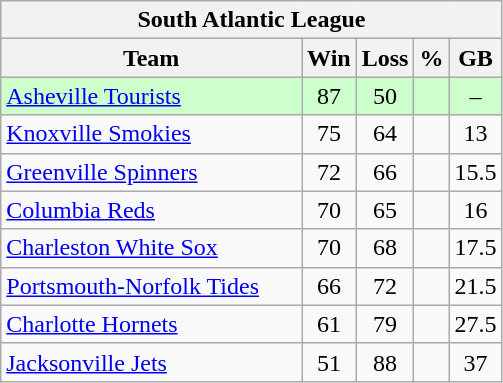<table class="wikitable">
<tr>
<th colspan="5">South Atlantic League</th>
</tr>
<tr>
<th width="60%">Team</th>
<th>Win</th>
<th>Loss</th>
<th>%</th>
<th>GB</th>
</tr>
<tr align=center bgcolor=ccffcc>
<td align=left><a href='#'>Asheville Tourists</a></td>
<td>87</td>
<td>50</td>
<td></td>
<td>–</td>
</tr>
<tr align=center>
<td align=left><a href='#'>Knoxville Smokies</a></td>
<td>75</td>
<td>64</td>
<td></td>
<td>13</td>
</tr>
<tr align=center>
<td align=left><a href='#'>Greenville Spinners</a></td>
<td>72</td>
<td>66</td>
<td></td>
<td>15.5</td>
</tr>
<tr align=center>
<td align=left><a href='#'>Columbia Reds</a></td>
<td>70</td>
<td>65</td>
<td></td>
<td>16</td>
</tr>
<tr align=center>
<td align=left><a href='#'>Charleston White Sox</a></td>
<td>70</td>
<td>68</td>
<td></td>
<td>17.5</td>
</tr>
<tr align=center>
<td align=left><a href='#'>Portsmouth-Norfolk Tides</a></td>
<td>66</td>
<td>72</td>
<td></td>
<td>21.5</td>
</tr>
<tr align=center>
<td align=left><a href='#'>Charlotte Hornets</a></td>
<td>61</td>
<td>79</td>
<td></td>
<td>27.5</td>
</tr>
<tr align=center>
<td align=left><a href='#'>Jacksonville Jets</a></td>
<td>51</td>
<td>88</td>
<td></td>
<td>37</td>
</tr>
</table>
